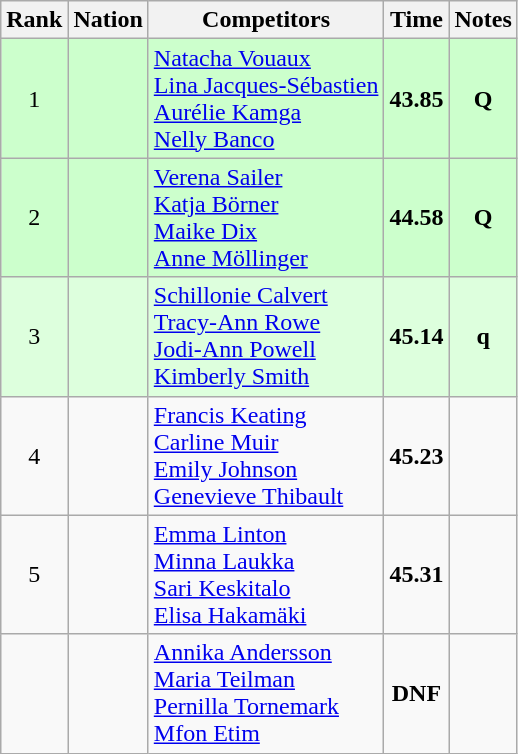<table class="wikitable sortable" style="text-align:center">
<tr>
<th>Rank</th>
<th>Nation</th>
<th>Competitors</th>
<th>Time</th>
<th>Notes</th>
</tr>
<tr bgcolor=ccffcc>
<td>1</td>
<td align=left></td>
<td align=left><a href='#'>Natacha Vouaux</a><br><a href='#'>Lina Jacques-Sébastien</a><br><a href='#'>Aurélie Kamga</a><br><a href='#'>Nelly Banco</a></td>
<td><strong>43.85</strong></td>
<td><strong>Q</strong></td>
</tr>
<tr bgcolor=ccffcc>
<td>2</td>
<td align=left></td>
<td align=left><a href='#'>Verena Sailer</a><br><a href='#'>Katja Börner</a><br><a href='#'>Maike Dix</a><br><a href='#'>Anne Möllinger</a></td>
<td><strong>44.58</strong></td>
<td><strong>Q</strong></td>
</tr>
<tr bgcolor=ddffdd>
<td>3</td>
<td align=left></td>
<td align=left><a href='#'>Schillonie Calvert</a><br><a href='#'>Tracy-Ann Rowe</a><br><a href='#'>Jodi-Ann Powell</a><br><a href='#'>Kimberly Smith</a></td>
<td><strong>45.14</strong></td>
<td><strong>q</strong></td>
</tr>
<tr>
<td>4</td>
<td align=left></td>
<td align=left><a href='#'>Francis Keating</a><br><a href='#'>Carline Muir</a><br><a href='#'>Emily Johnson</a><br><a href='#'>Genevieve Thibault</a></td>
<td><strong>45.23</strong></td>
<td></td>
</tr>
<tr>
<td>5</td>
<td align=left></td>
<td align=left><a href='#'>Emma Linton</a><br><a href='#'>Minna Laukka</a><br><a href='#'>Sari Keskitalo</a><br><a href='#'>Elisa Hakamäki</a></td>
<td><strong>45.31</strong></td>
<td></td>
</tr>
<tr>
<td></td>
<td align=left></td>
<td align=left><a href='#'>Annika Andersson</a><br><a href='#'>Maria Teilman</a><br><a href='#'>Pernilla Tornemark</a><br><a href='#'>Mfon Etim</a></td>
<td><strong>DNF</strong></td>
<td></td>
</tr>
</table>
